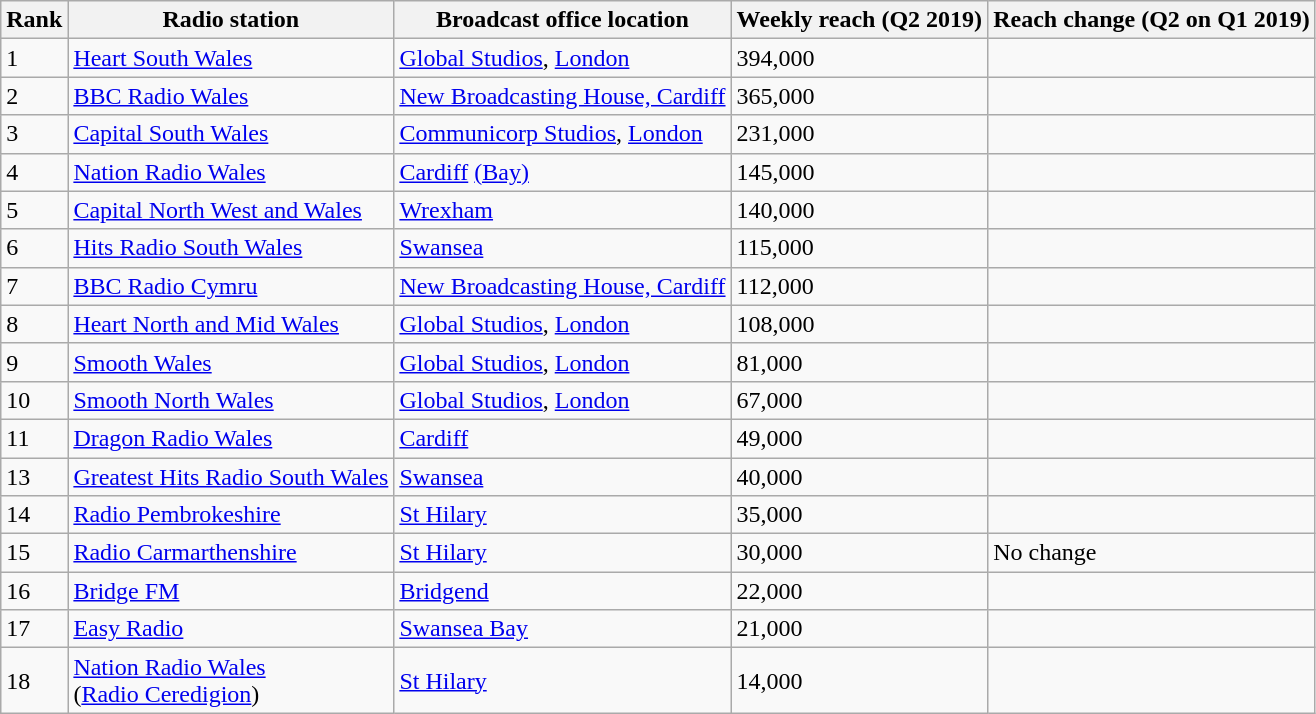<table class="wikitable sortable">
<tr>
<th>Rank</th>
<th>Radio station</th>
<th>Broadcast office location</th>
<th>Weekly reach (Q2 2019)</th>
<th>Reach change (Q2 on Q1 2019)</th>
</tr>
<tr>
<td>1</td>
<td><a href='#'>Heart South Wales</a></td>
<td><a href='#'>Global Studios</a>, <a href='#'>London</a></td>
<td>394,000</td>
<td></td>
</tr>
<tr>
<td>2</td>
<td><a href='#'>BBC Radio Wales</a></td>
<td><a href='#'>New Broadcasting House, Cardiff</a></td>
<td>365,000</td>
<td></td>
</tr>
<tr>
<td>3</td>
<td><a href='#'>Capital South Wales</a></td>
<td><a href='#'>Communicorp Studios</a>, <a href='#'>London</a></td>
<td>231,000</td>
<td></td>
</tr>
<tr>
<td>4</td>
<td><a href='#'>Nation Radio Wales</a></td>
<td><a href='#'>Cardiff</a> <a href='#'>(Bay)</a></td>
<td>145,000</td>
<td></td>
</tr>
<tr>
<td>5</td>
<td><a href='#'>Capital North West and Wales</a></td>
<td><a href='#'>Wrexham</a></td>
<td>140,000</td>
<td></td>
</tr>
<tr>
<td>6</td>
<td><a href='#'>Hits Radio South Wales</a></td>
<td><a href='#'>Swansea</a></td>
<td>115,000</td>
<td></td>
</tr>
<tr>
<td>7</td>
<td><a href='#'>BBC Radio Cymru</a></td>
<td><a href='#'>New Broadcasting House, Cardiff</a></td>
<td>112,000</td>
<td></td>
</tr>
<tr>
<td>8</td>
<td><a href='#'>Heart North and Mid Wales</a></td>
<td><a href='#'>Global Studios</a>, <a href='#'>London</a></td>
<td>108,000</td>
<td></td>
</tr>
<tr>
<td>9</td>
<td><a href='#'>Smooth Wales</a></td>
<td><a href='#'>Global Studios</a>, <a href='#'>London</a></td>
<td>81,000</td>
<td></td>
</tr>
<tr>
<td>10</td>
<td><a href='#'>Smooth North Wales</a></td>
<td><a href='#'>Global Studios</a>, <a href='#'>London</a></td>
<td>67,000</td>
<td></td>
</tr>
<tr>
<td>11</td>
<td><a href='#'>Dragon Radio Wales</a></td>
<td><a href='#'>Cardiff</a></td>
<td>49,000</td>
<td></td>
</tr>
<tr>
<td>13</td>
<td><a href='#'>Greatest Hits Radio South Wales</a></td>
<td><a href='#'>Swansea</a></td>
<td>40,000</td>
<td></td>
</tr>
<tr>
<td>14</td>
<td><a href='#'>Radio Pembrokeshire</a></td>
<td><a href='#'>St Hilary</a></td>
<td>35,000</td>
<td></td>
</tr>
<tr>
<td>15</td>
<td><a href='#'>Radio Carmarthenshire</a></td>
<td><a href='#'>St Hilary</a></td>
<td>30,000</td>
<td>No change</td>
</tr>
<tr>
<td>16</td>
<td><a href='#'>Bridge FM</a></td>
<td><a href='#'>Bridgend</a></td>
<td>22,000</td>
<td></td>
</tr>
<tr>
<td>17</td>
<td><a href='#'>Easy Radio</a></td>
<td><a href='#'>Swansea Bay</a></td>
<td>21,000</td>
<td></td>
</tr>
<tr>
<td>18</td>
<td><a href='#'>Nation Radio Wales</a><br>(<a href='#'>Radio Ceredigion</a>)</td>
<td><a href='#'>St Hilary</a></td>
<td>14,000</td>
<td></td>
</tr>
</table>
